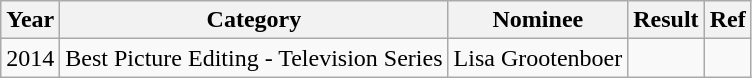<table class="wikitable">
<tr>
<th>Year</th>
<th>Category</th>
<th>Nominee</th>
<th>Result</th>
<th>Ref</th>
</tr>
<tr>
<td>2014</td>
<td>Best Picture Editing - Television Series</td>
<td>Lisa Grootenboer</td>
<td></td>
<td></td>
</tr>
</table>
